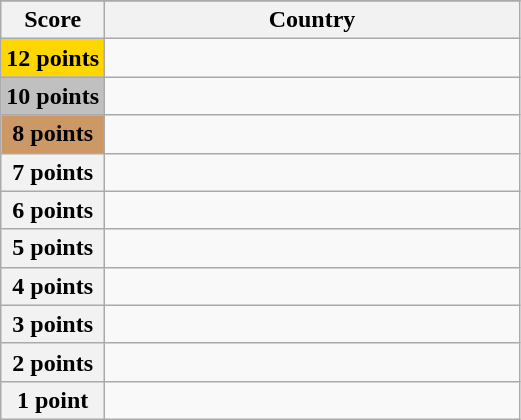<table class="wikitable">
<tr>
</tr>
<tr>
<th scope="col" width="20%">Score</th>
<th scope="col">Country</th>
</tr>
<tr>
<th scope="row" style="background:gold">12 points</th>
<td></td>
</tr>
<tr>
<th scope="row" style="background:silver">10 points</th>
<td></td>
</tr>
<tr>
<th scope="row" style="background:#CC9966">8 points</th>
<td></td>
</tr>
<tr>
<th scope="row">7 points</th>
<td></td>
</tr>
<tr>
<th scope="row">6 points</th>
<td></td>
</tr>
<tr>
<th scope="row">5 points</th>
<td></td>
</tr>
<tr>
<th scope="row">4 points</th>
<td></td>
</tr>
<tr>
<th scope="row">3 points</th>
<td></td>
</tr>
<tr>
<th scope="row">2 points</th>
<td></td>
</tr>
<tr>
<th scope="row">1 point</th>
<td></td>
</tr>
</table>
